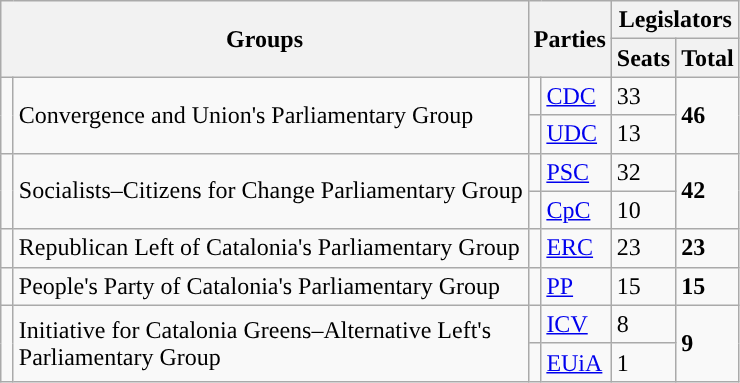<table class="wikitable" style="text-align:left;">
<tr>
<th rowspan="2" colspan="2">Groups</th>
<th rowspan="2" colspan="2">Parties</th>
<th colspan="2">Legislators</th>
</tr>
<tr>
<th>Seats</th>
<th>Total</th>
</tr>
<tr>
<td width="1" rowspan="2"></td>
<td rowspan="2">Convergence and Union's Parliamentary Group</td>
<td width="1" style="color:inherit;background:"></td>
<td align="left"><a href='#'>CDC</a></td>
<td>33</td>
<td rowspan="2"><strong>46</strong></td>
</tr>
<tr>
<td style="color:inherit;background:"></td>
<td align="left"><a href='#'>UDC</a></td>
<td>13</td>
</tr>
<tr>
<td rowspan="2" style="color:inherit;background:"></td>
<td rowspan="2">Socialists–Citizens for Change Parliamentary Group</td>
<td style="color:inherit;background:"></td>
<td align="left"><a href='#'>PSC</a></td>
<td>32</td>
<td rowspan="2"><strong>42</strong></td>
</tr>
<tr>
<td style="color:inherit;background:"></td>
<td align="left"><a href='#'>CpC</a></td>
<td>10</td>
</tr>
<tr>
<td style="color:inherit;background:"></td>
<td>Republican Left of Catalonia's Parliamentary Group</td>
<td style="color:inherit;background:"></td>
<td align="left"><a href='#'>ERC</a></td>
<td>23</td>
<td><strong>23</strong></td>
</tr>
<tr>
<td style="color:inherit;background:"></td>
<td>People's Party of Catalonia's Parliamentary Group</td>
<td style="color:inherit;background:"></td>
<td align="left"><a href='#'>PP</a></td>
<td>15</td>
<td><strong>15</strong></td>
</tr>
<tr>
<td rowspan="2" style="color:inherit;background:"></td>
<td rowspan="2">Initiative for Catalonia Greens–Alternative Left's<br>Parliamentary Group</td>
<td style="color:inherit;background:"></td>
<td align="left"><a href='#'>ICV</a></td>
<td>8</td>
<td rowspan="2"><strong>9</strong></td>
</tr>
<tr>
<td style="color:inherit;background:"></td>
<td align="left"><a href='#'>EUiA</a></td>
<td>1</td>
</tr>
</table>
